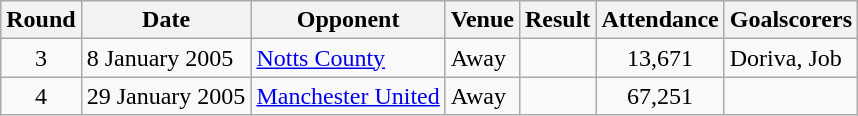<table Class="wikitable">
<tr>
<th>Round</th>
<th>Date</th>
<th>Opponent</th>
<th>Venue</th>
<th>Result</th>
<th>Attendance</th>
<th>Goalscorers</th>
</tr>
<tr>
<td align="center">3</td>
<td>8 January 2005</td>
<td><a href='#'>Notts County</a></td>
<td>Away</td>
<td></td>
<td align="center">13,671</td>
<td>Doriva, Job</td>
</tr>
<tr>
<td align="center">4</td>
<td>29 January 2005</td>
<td><a href='#'>Manchester United</a></td>
<td>Away</td>
<td></td>
<td align="center">67,251</td>
<td></td>
</tr>
</table>
